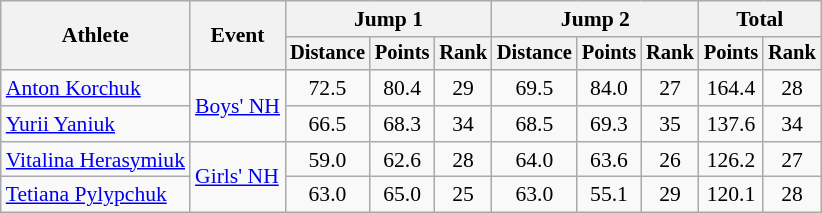<table class=wikitable style=font-size:90%;text-align:center>
<tr>
<th rowspan=2>Athlete</th>
<th rowspan=2>Event</th>
<th colspan=3>Jump 1</th>
<th colspan=3>Jump 2</th>
<th colspan=2>Total</th>
</tr>
<tr style=font-size:95%>
<th>Distance</th>
<th>Points</th>
<th>Rank</th>
<th>Distance</th>
<th>Points</th>
<th>Rank</th>
<th>Points</th>
<th>Rank</th>
</tr>
<tr>
<td align=left><a href='#'>Anton Korchuk</a></td>
<td align=left rowspan=2><a href='#'>Boys' NH</a></td>
<td>72.5</td>
<td>80.4</td>
<td>29</td>
<td>69.5</td>
<td>84.0</td>
<td>27</td>
<td>164.4</td>
<td>28</td>
</tr>
<tr>
<td align=left><a href='#'>Yurii Yaniuk</a></td>
<td>66.5</td>
<td>68.3</td>
<td>34</td>
<td>68.5</td>
<td>69.3</td>
<td>35</td>
<td>137.6</td>
<td>34</td>
</tr>
<tr>
<td align=left><a href='#'>Vitalina Herasymiuk</a></td>
<td align=left rowspan=2><a href='#'>Girls' NH</a></td>
<td>59.0</td>
<td>62.6</td>
<td>28</td>
<td>64.0</td>
<td>63.6</td>
<td>26</td>
<td>126.2</td>
<td>27</td>
</tr>
<tr>
<td align=left><a href='#'>Tetiana Pylypchuk</a></td>
<td>63.0</td>
<td>65.0</td>
<td>25</td>
<td>63.0</td>
<td>55.1</td>
<td>29</td>
<td>120.1</td>
<td>28</td>
</tr>
</table>
